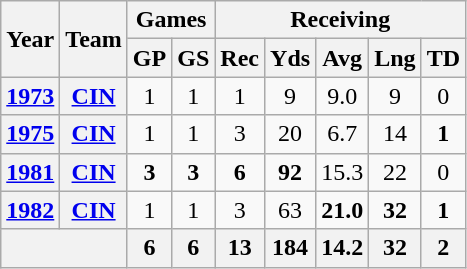<table class="wikitable" style="text-align:center">
<tr>
<th rowspan="2">Year</th>
<th rowspan="2">Team</th>
<th colspan="2">Games</th>
<th colspan="5">Receiving</th>
</tr>
<tr>
<th>GP</th>
<th>GS</th>
<th>Rec</th>
<th>Yds</th>
<th>Avg</th>
<th>Lng</th>
<th>TD</th>
</tr>
<tr>
<th><a href='#'>1973</a></th>
<th><a href='#'>CIN</a></th>
<td>1</td>
<td>1</td>
<td>1</td>
<td>9</td>
<td>9.0</td>
<td>9</td>
<td>0</td>
</tr>
<tr>
<th><a href='#'>1975</a></th>
<th><a href='#'>CIN</a></th>
<td>1</td>
<td>1</td>
<td>3</td>
<td>20</td>
<td>6.7</td>
<td>14</td>
<td><strong>1</strong></td>
</tr>
<tr>
<th><a href='#'>1981</a></th>
<th><a href='#'>CIN</a></th>
<td><strong>3</strong></td>
<td><strong>3</strong></td>
<td><strong>6</strong></td>
<td><strong>92</strong></td>
<td>15.3</td>
<td>22</td>
<td>0</td>
</tr>
<tr>
<th><a href='#'>1982</a></th>
<th><a href='#'>CIN</a></th>
<td>1</td>
<td>1</td>
<td>3</td>
<td>63</td>
<td><strong>21.0</strong></td>
<td><strong>32</strong></td>
<td><strong>1</strong></td>
</tr>
<tr>
<th colspan="2"></th>
<th>6</th>
<th>6</th>
<th>13</th>
<th>184</th>
<th>14.2</th>
<th>32</th>
<th>2</th>
</tr>
</table>
